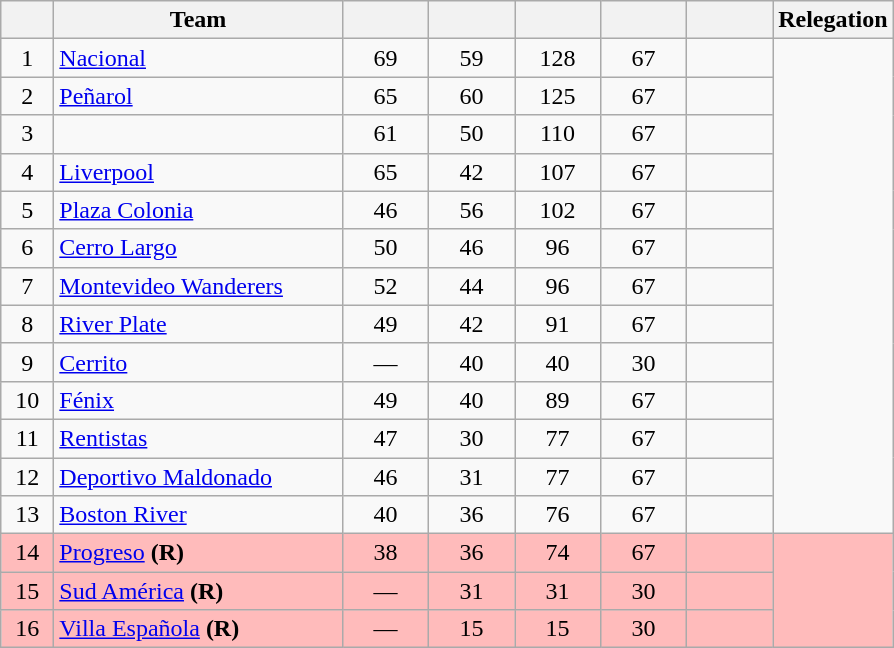<table class="wikitable" style="text-align: center;">
<tr>
<th width=28><br></th>
<th width=185>Team</th>
<th width=50></th>
<th width=50></th>
<th width=50></th>
<th width=50></th>
<th width=50><br></th>
<th>Relegation</th>
</tr>
<tr>
<td>1</td>
<td align="left"><a href='#'>Nacional</a></td>
<td>69</td>
<td>59</td>
<td>128</td>
<td>67</td>
<td><strong></strong></td>
<td rowspan=13></td>
</tr>
<tr>
<td>2</td>
<td align="left"><a href='#'>Peñarol</a></td>
<td>65</td>
<td>60</td>
<td>125</td>
<td>67</td>
<td><strong></strong></td>
</tr>
<tr>
<td>3</td>
<td align="left"></td>
<td>61</td>
<td>50</td>
<td>110</td>
<td>67</td>
<td><strong></strong></td>
</tr>
<tr>
<td>4</td>
<td align="left"><a href='#'>Liverpool</a></td>
<td>65</td>
<td>42</td>
<td>107</td>
<td>67</td>
<td><strong></strong></td>
</tr>
<tr>
<td>5</td>
<td align="left"><a href='#'>Plaza Colonia</a></td>
<td>46</td>
<td>56</td>
<td>102</td>
<td>67</td>
<td><strong></strong></td>
</tr>
<tr>
<td>6</td>
<td align="left"><a href='#'>Cerro Largo</a></td>
<td>50</td>
<td>46</td>
<td>96</td>
<td>67</td>
<td><strong></strong></td>
</tr>
<tr>
<td>7</td>
<td align="left"><a href='#'>Montevideo Wanderers</a></td>
<td>52</td>
<td>44</td>
<td>96</td>
<td>67</td>
<td><strong></strong></td>
</tr>
<tr>
<td>8</td>
<td align="left"><a href='#'>River Plate</a></td>
<td>49</td>
<td>42</td>
<td>91</td>
<td>67</td>
<td><strong></strong></td>
</tr>
<tr>
<td>9</td>
<td align="left"><a href='#'>Cerrito</a></td>
<td>—</td>
<td>40</td>
<td>40</td>
<td>30</td>
<td><strong></strong></td>
</tr>
<tr>
<td>10</td>
<td align="left"><a href='#'>Fénix</a></td>
<td>49</td>
<td>40</td>
<td>89</td>
<td>67</td>
<td><strong></strong></td>
</tr>
<tr>
<td>11</td>
<td align="left"><a href='#'>Rentistas</a></td>
<td>47</td>
<td>30</td>
<td>77</td>
<td>67</td>
<td><strong></strong></td>
</tr>
<tr>
<td>12</td>
<td align="left"><a href='#'>Deportivo Maldonado</a></td>
<td>46</td>
<td>31</td>
<td>77</td>
<td>67</td>
<td><strong></strong></td>
</tr>
<tr>
<td>13</td>
<td align="left"><a href='#'>Boston River</a></td>
<td>40</td>
<td>36</td>
<td>76</td>
<td>67</td>
<td><strong></strong></td>
</tr>
<tr bgcolor=#FFBBBB>
<td>14</td>
<td align="left"><a href='#'>Progreso</a> <strong>(R)</strong></td>
<td>38</td>
<td>36</td>
<td>74</td>
<td>67</td>
<td><strong></strong></td>
<td rowspan=3></td>
</tr>
<tr bgcolor=#FFBBBB>
<td>15</td>
<td align="left"><a href='#'>Sud América</a> <strong>(R)</strong></td>
<td>—</td>
<td>31</td>
<td>31</td>
<td>30</td>
<td><strong></strong></td>
</tr>
<tr bgcolor=#FFBBBB>
<td>16</td>
<td align="left"><a href='#'>Villa Española</a> <strong>(R)</strong></td>
<td>—</td>
<td>15</td>
<td>15</td>
<td>30</td>
<td><strong></strong></td>
</tr>
</table>
